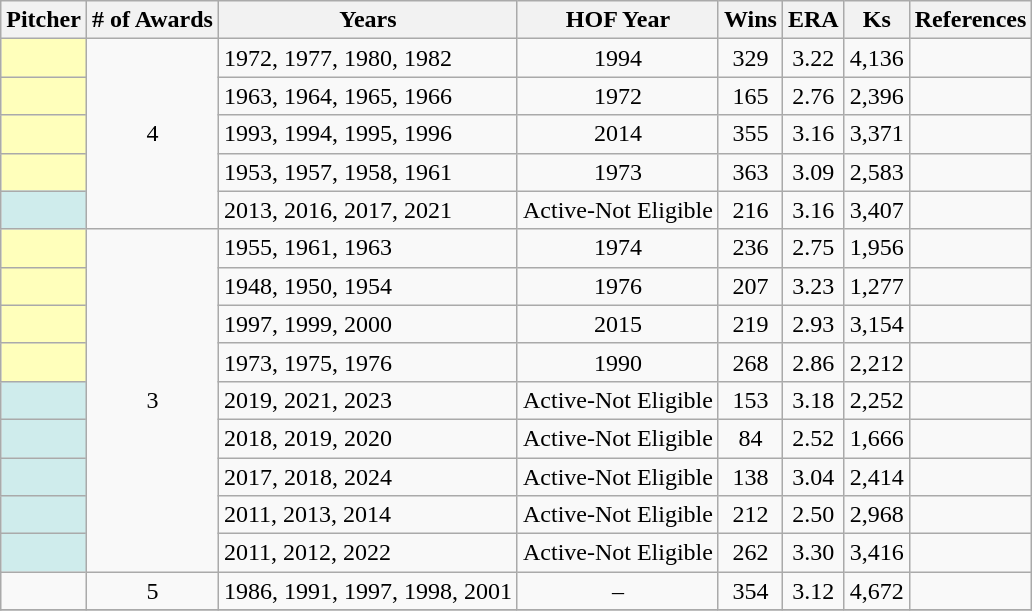<table class="wikitable sortable" style="text-align:center">
<tr>
<th>Pitcher</th>
<th># of Awards</th>
<th>Years</th>
<th>HOF Year</th>
<th>Wins</th>
<th>ERA</th>
<th>Ks</th>
<th class="unsortable">References</th>
</tr>
<tr>
<th scope="row" style="background-color: #ffffbb"> <sup></sup></th>
<td rowspan=5 style="text-align:center;">4</td>
<td style="text-align:left;">1972, 1977, 1980, 1982</td>
<td>1994</td>
<td>329</td>
<td>3.22</td>
<td>4,136</td>
<td></td>
</tr>
<tr>
<th scope="row" style="background-color: #ffffbb"> <sup></sup></th>
<td style="text-align:left;">1963, 1964, 1965, 1966</td>
<td>1972</td>
<td>165</td>
<td>2.76</td>
<td>2,396</td>
<td></td>
</tr>
<tr>
<th scope="row" style="background-color: #ffffbb"> <sup></sup></th>
<td style="text-align:left;">1993, 1994, 1995, 1996</td>
<td>2014</td>
<td>355</td>
<td>3.16</td>
<td>3,371</td>
<td></td>
</tr>
<tr>
<th scope="row" style="background-color: #ffffbb"> <sup></sup></th>
<td style="text-align:left;">1953, 1957, 1958, 1961</td>
<td>1973</td>
<td>363</td>
<td>3.09</td>
<td>2,583</td>
<td></td>
</tr>
<tr>
<th scope="row" style="background:#cfecec;"></th>
<td style="text-align:left;">2013, 2016, 2017, 2021</td>
<td>Active-Not Eligible</td>
<td>216</td>
<td>3.16</td>
<td>3,407</td>
<td></td>
</tr>
<tr>
<th scope="row" style="background-color: #ffffbb"> <sup></sup></th>
<td rowspan=9 style="text-align:center;">3</td>
<td style="text-align:left;">1955, 1961, 1963</td>
<td>1974</td>
<td>236</td>
<td>2.75</td>
<td>1,956</td>
<td></td>
</tr>
<tr>
<th scope="row" style="background-color: #ffffbb"> <sup></sup></th>
<td style="text-align:left;">1948, 1950, 1954</td>
<td>1976</td>
<td>207</td>
<td>3.23</td>
<td>1,277</td>
<td></td>
</tr>
<tr>
<th scope="row" style="background-color: #ffffbb"> <sup></sup></th>
<td style="text-align:left;">1997, 1999, 2000</td>
<td>2015</td>
<td>219</td>
<td>2.93</td>
<td>3,154</td>
<td></td>
</tr>
<tr>
<th scope="row" style="background-color: #ffffbb"> <sup></sup></th>
<td style="text-align:left;">1973, 1975, 1976</td>
<td>1990</td>
<td>268</td>
<td>2.86</td>
<td>2,212</td>
<td></td>
</tr>
<tr>
<th scope="row" style="background:#cfecec;"></th>
<td style="text-align:left;">2019, 2021, 2023</td>
<td>Active-Not Eligible</td>
<td>153</td>
<td>3.18</td>
<td>2,252</td>
<td></td>
</tr>
<tr>
<th scope="row" style="background:#cfecec;"></th>
<td style="text-align:left;">2018, 2019, 2020</td>
<td>Active-Not Eligible</td>
<td>84</td>
<td>2.52</td>
<td>1,666</td>
<td></td>
</tr>
<tr>
<th scope="row" style="background:#cfecec;"></th>
<td style="text-align:left;">2017, 2018, 2024</td>
<td>Active-Not Eligible</td>
<td>138</td>
<td>3.04</td>
<td>2,414</td>
<td></td>
</tr>
<tr>
<th scope="row" style="background:#cfecec;"></th>
<td style="text-align:left;">2011, 2013, 2014</td>
<td>Active-Not Eligible</td>
<td>212</td>
<td>2.50</td>
<td>2,968</td>
<td></td>
</tr>
<tr>
<th scope="row" style="background:#cfecec;"></th>
<td style="text-align:left;">2011, 2012, 2022</td>
<td>Active-Not Eligible</td>
<td>262</td>
<td>3.30</td>
<td>3,416</td>
<td></td>
</tr>
<tr>
<td></td>
<td>5</td>
<td style="text-align:left;">1986, 1991, 1997, 1998, 2001</td>
<td>–</td>
<td>354</td>
<td>3.12</td>
<td>4,672</td>
<td></td>
</tr>
<tr>
</tr>
</table>
